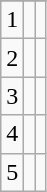<table class="wikitable" style="display: inline-table;">
<tr align="center">
</tr>
<tr align="center">
<td>1</td>
<td></td>
<td></td>
</tr>
<tr align="center">
<td>2</td>
<td></td>
<td></td>
</tr>
<tr align="center">
<td>3</td>
<td></td>
<td></td>
</tr>
<tr align="center">
<td>4</td>
<td></td>
<td></td>
</tr>
<tr align="center">
<td>5</td>
<td></td>
<td></td>
</tr>
</table>
